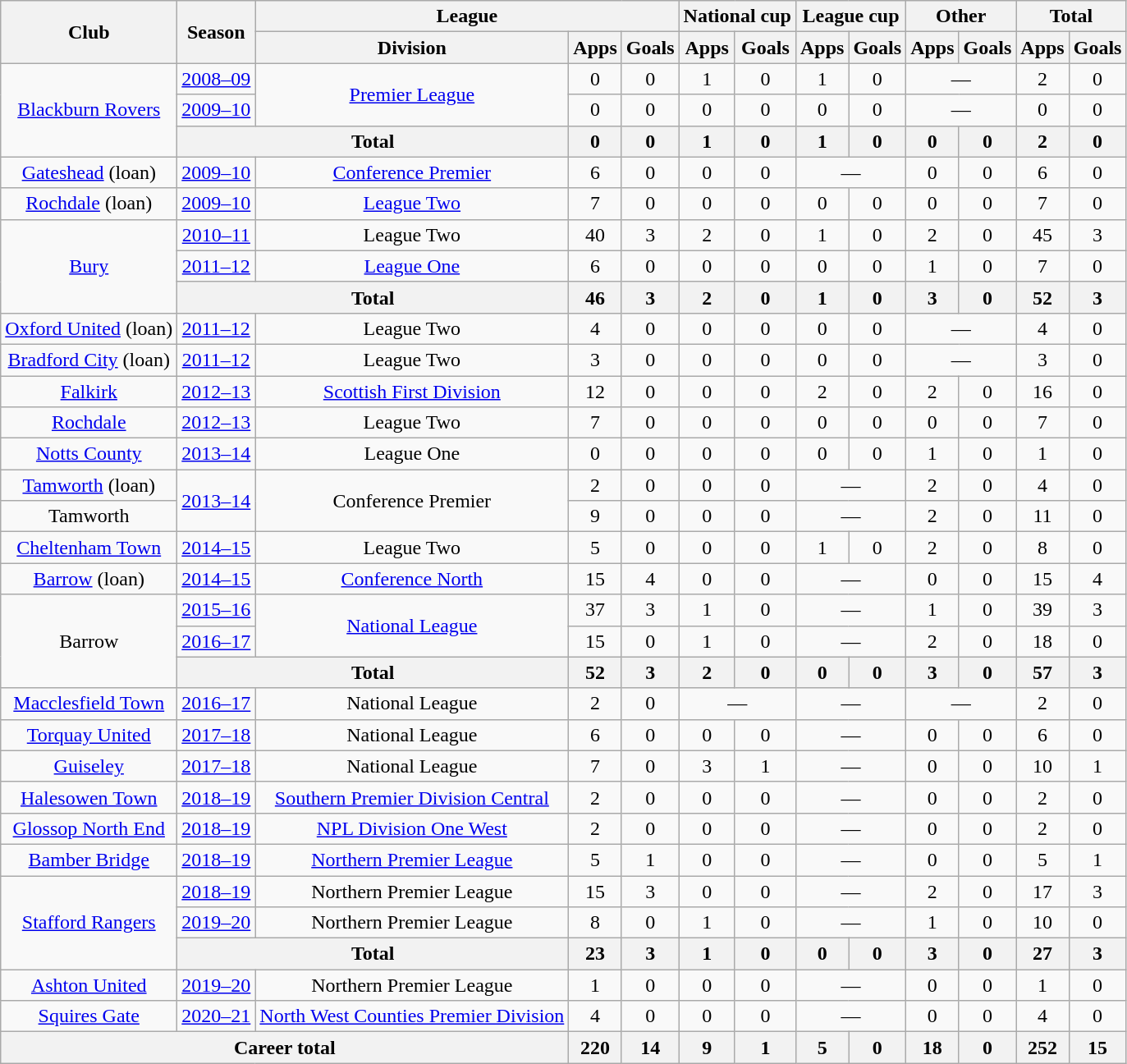<table class="wikitable" style="text-align: center">
<tr>
<th rowspan="2">Club</th>
<th rowspan="2">Season</th>
<th colspan="3">League</th>
<th colspan="2">National cup</th>
<th colspan="2">League cup</th>
<th colspan="2">Other</th>
<th colspan="2">Total</th>
</tr>
<tr>
<th>Division</th>
<th>Apps</th>
<th>Goals</th>
<th>Apps</th>
<th>Goals</th>
<th>Apps</th>
<th>Goals</th>
<th>Apps</th>
<th>Goals</th>
<th>Apps</th>
<th>Goals</th>
</tr>
<tr>
<td rowspan="3"><a href='#'>Blackburn Rovers</a></td>
<td><a href='#'>2008–09</a></td>
<td rowspan="2"><a href='#'>Premier League</a></td>
<td>0</td>
<td>0</td>
<td>1</td>
<td>0</td>
<td>1</td>
<td>0</td>
<td colspan="2">—</td>
<td>2</td>
<td>0</td>
</tr>
<tr>
<td><a href='#'>2009–10</a></td>
<td>0</td>
<td>0</td>
<td>0</td>
<td>0</td>
<td>0</td>
<td>0</td>
<td colspan="2">—</td>
<td>0</td>
<td>0</td>
</tr>
<tr>
<th colspan="2">Total</th>
<th>0</th>
<th>0</th>
<th>1</th>
<th>0</th>
<th>1</th>
<th>0</th>
<th>0</th>
<th>0</th>
<th>2</th>
<th>0</th>
</tr>
<tr>
<td><a href='#'>Gateshead</a> (loan)</td>
<td><a href='#'>2009–10</a></td>
<td><a href='#'>Conference Premier</a></td>
<td>6</td>
<td>0</td>
<td>0</td>
<td>0</td>
<td colspan="2">—</td>
<td>0</td>
<td>0</td>
<td>6</td>
<td>0</td>
</tr>
<tr>
<td><a href='#'>Rochdale</a> (loan)</td>
<td><a href='#'>2009–10</a></td>
<td><a href='#'>League Two</a></td>
<td>7</td>
<td>0</td>
<td>0</td>
<td>0</td>
<td>0</td>
<td>0</td>
<td>0</td>
<td>0</td>
<td>7</td>
<td>0</td>
</tr>
<tr>
<td rowspan="3"><a href='#'>Bury</a></td>
<td><a href='#'>2010–11</a></td>
<td>League Two</td>
<td>40</td>
<td>3</td>
<td>2</td>
<td>0</td>
<td>1</td>
<td>0</td>
<td>2</td>
<td>0</td>
<td>45</td>
<td>3</td>
</tr>
<tr>
<td><a href='#'>2011–12</a></td>
<td><a href='#'>League One</a></td>
<td>6</td>
<td>0</td>
<td>0</td>
<td>0</td>
<td>0</td>
<td>0</td>
<td>1</td>
<td>0</td>
<td>7</td>
<td>0</td>
</tr>
<tr>
<th colspan="2">Total</th>
<th>46</th>
<th>3</th>
<th>2</th>
<th>0</th>
<th>1</th>
<th>0</th>
<th>3</th>
<th>0</th>
<th>52</th>
<th>3</th>
</tr>
<tr>
<td><a href='#'>Oxford United</a> (loan)</td>
<td><a href='#'>2011–12</a></td>
<td>League Two</td>
<td>4</td>
<td>0</td>
<td>0</td>
<td>0</td>
<td>0</td>
<td>0</td>
<td colspan="2">—</td>
<td>4</td>
<td>0</td>
</tr>
<tr>
<td><a href='#'>Bradford City</a> (loan)</td>
<td><a href='#'>2011–12</a></td>
<td>League Two</td>
<td>3</td>
<td>0</td>
<td>0</td>
<td>0</td>
<td>0</td>
<td>0</td>
<td colspan="2">—</td>
<td>3</td>
<td>0</td>
</tr>
<tr>
<td><a href='#'>Falkirk</a></td>
<td><a href='#'>2012–13</a></td>
<td><a href='#'>Scottish First Division</a></td>
<td>12</td>
<td>0</td>
<td>0</td>
<td>0</td>
<td>2</td>
<td>0</td>
<td>2</td>
<td>0</td>
<td>16</td>
<td>0</td>
</tr>
<tr>
<td><a href='#'>Rochdale</a></td>
<td><a href='#'>2012–13</a></td>
<td>League Two</td>
<td>7</td>
<td>0</td>
<td>0</td>
<td>0</td>
<td>0</td>
<td>0</td>
<td>0</td>
<td>0</td>
<td>7</td>
<td>0</td>
</tr>
<tr>
<td><a href='#'>Notts County</a></td>
<td><a href='#'>2013–14</a></td>
<td>League One</td>
<td>0</td>
<td>0</td>
<td>0</td>
<td>0</td>
<td>0</td>
<td>0</td>
<td>1</td>
<td>0</td>
<td>1</td>
<td>0</td>
</tr>
<tr>
<td><a href='#'>Tamworth</a> (loan)</td>
<td rowspan="2"><a href='#'>2013–14</a></td>
<td rowspan="2">Conference Premier</td>
<td>2</td>
<td>0</td>
<td>0</td>
<td>0</td>
<td colspan="2">—</td>
<td>2</td>
<td>0</td>
<td>4</td>
<td>0</td>
</tr>
<tr>
<td>Tamworth</td>
<td>9</td>
<td>0</td>
<td>0</td>
<td>0</td>
<td colspan="2">—</td>
<td>2</td>
<td>0</td>
<td>11</td>
<td>0</td>
</tr>
<tr>
<td><a href='#'>Cheltenham Town</a></td>
<td><a href='#'>2014–15</a></td>
<td>League Two</td>
<td>5</td>
<td>0</td>
<td>0</td>
<td>0</td>
<td>1</td>
<td>0</td>
<td>2</td>
<td>0</td>
<td>8</td>
<td>0</td>
</tr>
<tr>
<td><a href='#'>Barrow</a> (loan)</td>
<td><a href='#'>2014–15</a></td>
<td><a href='#'>Conference North</a></td>
<td>15</td>
<td>4</td>
<td>0</td>
<td>0</td>
<td colspan="2">—</td>
<td>0</td>
<td>0</td>
<td>15</td>
<td>4</td>
</tr>
<tr>
<td rowspan="3">Barrow</td>
<td><a href='#'>2015–16</a></td>
<td rowspan="2"><a href='#'>National League</a></td>
<td>37</td>
<td>3</td>
<td>1</td>
<td>0</td>
<td colspan="2">—</td>
<td>1</td>
<td>0</td>
<td>39</td>
<td>3</td>
</tr>
<tr>
<td><a href='#'>2016–17</a></td>
<td>15</td>
<td>0</td>
<td>1</td>
<td>0</td>
<td colspan="2">—</td>
<td>2</td>
<td>0</td>
<td>18</td>
<td>0</td>
</tr>
<tr>
<th colspan="2">Total</th>
<th>52</th>
<th>3</th>
<th>2</th>
<th>0</th>
<th>0</th>
<th>0</th>
<th>3</th>
<th>0</th>
<th>57</th>
<th>3</th>
</tr>
<tr>
<td><a href='#'>Macclesfield Town</a></td>
<td><a href='#'>2016–17</a></td>
<td>National League</td>
<td>2</td>
<td>0</td>
<td colspan="2">—</td>
<td colspan="2">—</td>
<td colspan="2">—</td>
<td>2</td>
<td>0</td>
</tr>
<tr>
<td><a href='#'>Torquay United</a></td>
<td><a href='#'>2017–18</a></td>
<td>National League</td>
<td>6</td>
<td>0</td>
<td>0</td>
<td>0</td>
<td colspan="2">—</td>
<td>0</td>
<td>0</td>
<td>6</td>
<td>0</td>
</tr>
<tr>
<td><a href='#'>Guiseley</a></td>
<td><a href='#'>2017–18</a></td>
<td>National League</td>
<td>7</td>
<td>0</td>
<td>3</td>
<td>1</td>
<td colspan="2">—</td>
<td>0</td>
<td>0</td>
<td>10</td>
<td>1</td>
</tr>
<tr>
<td><a href='#'>Halesowen Town</a></td>
<td><a href='#'>2018–19</a></td>
<td><a href='#'>Southern Premier Division Central</a></td>
<td>2</td>
<td>0</td>
<td>0</td>
<td>0</td>
<td colspan="2">—</td>
<td>0</td>
<td>0</td>
<td>2</td>
<td>0</td>
</tr>
<tr>
<td><a href='#'>Glossop North End</a></td>
<td><a href='#'>2018–19</a></td>
<td><a href='#'>NPL Division One West</a></td>
<td>2</td>
<td>0</td>
<td>0</td>
<td>0</td>
<td colspan="2">—</td>
<td>0</td>
<td>0</td>
<td>2</td>
<td>0</td>
</tr>
<tr>
<td><a href='#'>Bamber Bridge</a></td>
<td><a href='#'>2018–19</a></td>
<td><a href='#'>Northern Premier League</a></td>
<td>5</td>
<td>1</td>
<td>0</td>
<td>0</td>
<td colspan="2">—</td>
<td>0</td>
<td>0</td>
<td>5</td>
<td>1</td>
</tr>
<tr>
<td rowspan="3"><a href='#'>Stafford Rangers</a></td>
<td><a href='#'>2018–19</a></td>
<td>Northern Premier League</td>
<td>15</td>
<td>3</td>
<td>0</td>
<td>0</td>
<td colspan="2">—</td>
<td>2</td>
<td>0</td>
<td>17</td>
<td>3</td>
</tr>
<tr>
<td><a href='#'>2019–20</a></td>
<td>Northern Premier League</td>
<td>8</td>
<td>0</td>
<td>1</td>
<td>0</td>
<td colspan="2">—</td>
<td>1</td>
<td>0</td>
<td>10</td>
<td>0</td>
</tr>
<tr>
<th colspan="2">Total</th>
<th>23</th>
<th>3</th>
<th>1</th>
<th>0</th>
<th>0</th>
<th>0</th>
<th>3</th>
<th>0</th>
<th>27</th>
<th>3</th>
</tr>
<tr>
<td><a href='#'>Ashton United</a></td>
<td><a href='#'>2019–20</a></td>
<td>Northern Premier League</td>
<td>1</td>
<td>0</td>
<td>0</td>
<td>0</td>
<td colspan="2">—</td>
<td>0</td>
<td>0</td>
<td>1</td>
<td>0</td>
</tr>
<tr>
<td><a href='#'>Squires Gate</a></td>
<td><a href='#'>2020–21</a></td>
<td><a href='#'>North West Counties Premier Division</a></td>
<td>4</td>
<td>0</td>
<td>0</td>
<td>0</td>
<td colspan="2">—</td>
<td>0</td>
<td>0</td>
<td>4</td>
<td>0</td>
</tr>
<tr>
<th colspan="3">Career total</th>
<th>220</th>
<th>14</th>
<th>9</th>
<th>1</th>
<th>5</th>
<th>0</th>
<th>18</th>
<th>0</th>
<th>252</th>
<th>15</th>
</tr>
</table>
